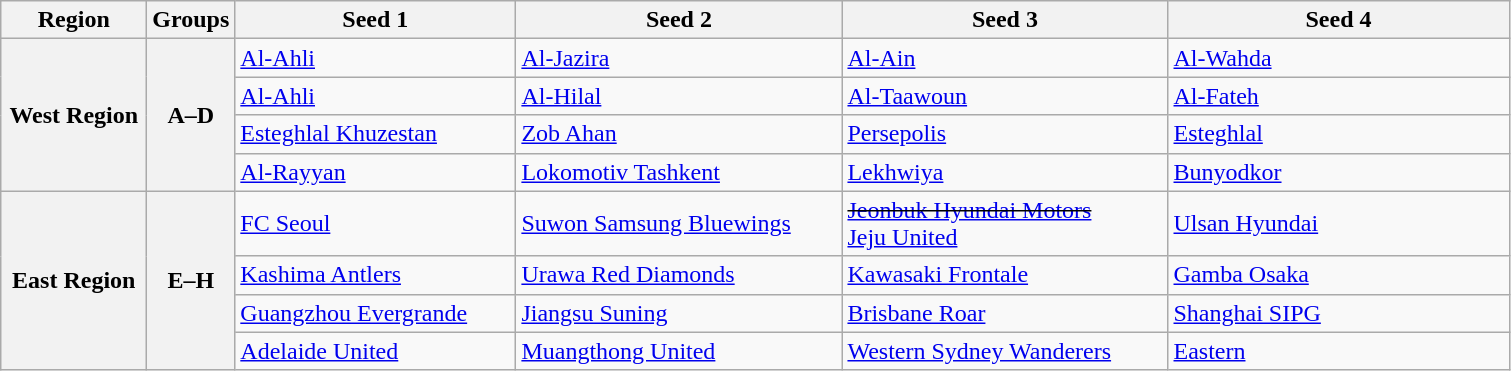<table class="wikitable">
<tr>
<th width=90>Region</th>
<th>Groups</th>
<th width=180>Seed 1</th>
<th width=210>Seed 2</th>
<th width=210>Seed 3</th>
<th width=220>Seed 4</th>
</tr>
<tr>
<th rowspan=4>West Region</th>
<th rowspan=4>A–D</th>
<td> <a href='#'>Al-Ahli</a></td>
<td> <a href='#'>Al-Jazira</a></td>
<td> <a href='#'>Al-Ain</a></td>
<td> <a href='#'>Al-Wahda</a> </td>
</tr>
<tr>
<td> <a href='#'>Al-Ahli</a></td>
<td> <a href='#'>Al-Hilal</a></td>
<td> <a href='#'>Al-Taawoun</a></td>
<td> <a href='#'>Al-Fateh</a> </td>
</tr>
<tr>
<td> <a href='#'>Esteghlal Khuzestan</a></td>
<td> <a href='#'>Zob Ahan</a></td>
<td> <a href='#'>Persepolis</a></td>
<td> <a href='#'>Esteghlal</a> </td>
</tr>
<tr>
<td> <a href='#'>Al-Rayyan</a></td>
<td> <a href='#'>Lokomotiv Tashkent</a></td>
<td> <a href='#'>Lekhwiya</a></td>
<td> <a href='#'>Bunyodkor</a> </td>
</tr>
<tr>
<th rowspan=4>East Region</th>
<th rowspan=4>E–H</th>
<td> <a href='#'>FC Seoul</a></td>
<td> <a href='#'>Suwon Samsung Bluewings</a></td>
<td><del> <a href='#'>Jeonbuk Hyundai Motors</a></del><br> <a href='#'>Jeju United</a></td>
<td> <a href='#'>Ulsan Hyundai</a> </td>
</tr>
<tr>
<td> <a href='#'>Kashima Antlers</a></td>
<td> <a href='#'>Urawa Red Diamonds</a></td>
<td> <a href='#'>Kawasaki Frontale</a></td>
<td> <a href='#'>Gamba Osaka</a> </td>
</tr>
<tr>
<td> <a href='#'>Guangzhou Evergrande</a></td>
<td> <a href='#'>Jiangsu Suning</a></td>
<td> <a href='#'>Brisbane Roar</a> </td>
<td> <a href='#'>Shanghai SIPG</a> </td>
</tr>
<tr>
<td> <a href='#'>Adelaide United</a></td>
<td> <a href='#'>Muangthong United</a></td>
<td> <a href='#'>Western Sydney Wanderers</a></td>
<td> <a href='#'>Eastern</a></td>
</tr>
</table>
